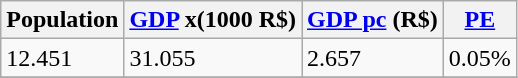<table class="wikitable" border="1">
<tr>
<th>Population</th>
<th><a href='#'>GDP</a> x(1000 R$)</th>
<th><a href='#'>GDP pc</a> (R$)</th>
<th><a href='#'>PE</a></th>
</tr>
<tr>
<td>12.451</td>
<td>31.055</td>
<td>2.657</td>
<td>0.05%</td>
</tr>
<tr>
</tr>
</table>
